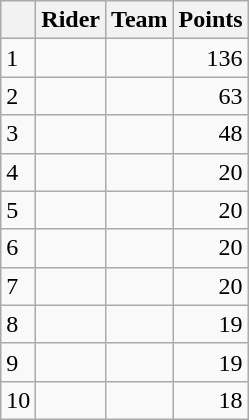<table class="wikitable">
<tr>
<th></th>
<th>Rider</th>
<th>Team</th>
<th>Points</th>
</tr>
<tr>
<td>1</td>
<td> </td>
<td></td>
<td align=right>136</td>
</tr>
<tr>
<td>2</td>
<td></td>
<td></td>
<td align=right>63</td>
</tr>
<tr>
<td>3</td>
<td></td>
<td></td>
<td align=right>48</td>
</tr>
<tr>
<td>4</td>
<td></td>
<td></td>
<td align=right>20</td>
</tr>
<tr>
<td>5</td>
<td></td>
<td></td>
<td align=right>20</td>
</tr>
<tr>
<td>6</td>
<td></td>
<td></td>
<td align=right>20</td>
</tr>
<tr>
<td>7</td>
<td></td>
<td></td>
<td align=right>20</td>
</tr>
<tr>
<td>8</td>
<td></td>
<td></td>
<td align=right>19</td>
</tr>
<tr>
<td>9</td>
<td></td>
<td></td>
<td align=right>19</td>
</tr>
<tr>
<td>10</td>
<td></td>
<td></td>
<td align=right>18</td>
</tr>
</table>
